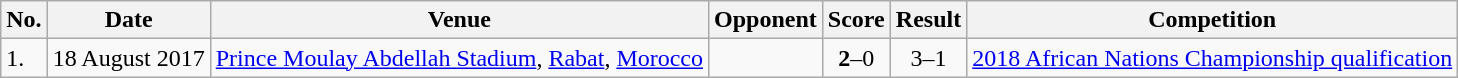<table class="wikitable" style="font-size:100%">
<tr>
<th>No.</th>
<th>Date</th>
<th>Venue</th>
<th>Opponent</th>
<th>Score</th>
<th>Result</th>
<th>Competition</th>
</tr>
<tr>
<td>1.</td>
<td>18 August 2017</td>
<td><a href='#'>Prince Moulay Abdellah Stadium</a>, <a href='#'>Rabat</a>, <a href='#'>Morocco</a></td>
<td></td>
<td align=center><strong>2</strong>–0</td>
<td align=center>3–1</td>
<td><a href='#'>2018 African Nations Championship qualification</a></td>
</tr>
</table>
